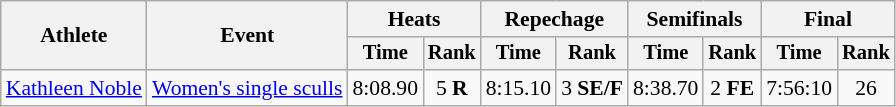<table class=wikitable style=font-size:90%;text-align:center>
<tr>
<th rowspan=2>Athlete</th>
<th rowspan=2>Event</th>
<th colspan=2>Heats</th>
<th colspan=2>Repechage</th>
<th colspan=2>Semifinals</th>
<th colspan=2>Final</th>
</tr>
<tr style=font-size:95%>
<th>Time</th>
<th>Rank</th>
<th>Time</th>
<th>Rank</th>
<th>Time</th>
<th>Rank</th>
<th>Time</th>
<th>Rank</th>
</tr>
<tr>
<td align=left><a href='#'>Kathleen Noble</a></td>
<td align=left><a href='#'>Women's single sculls</a></td>
<td>8:08.90</td>
<td>5 <strong>R</strong></td>
<td>8:15.10</td>
<td>3 <strong>SE/F</strong></td>
<td>8:38.70</td>
<td>2 <strong>FE</strong></td>
<td>7:56:10</td>
<td>26</td>
</tr>
</table>
